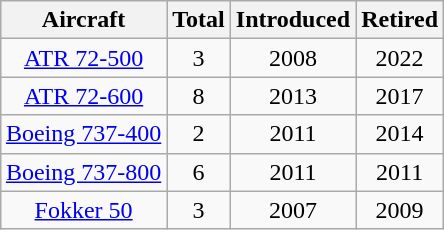<table class="wikitable" style="margin:1em auto;text-align:center">
<tr>
<th>Aircraft</th>
<th>Total</th>
<th>Introduced</th>
<th>Retired</th>
</tr>
<tr>
<td><a href='#'>ATR 72-500</a></td>
<td>3</td>
<td>2008</td>
<td>2022</td>
</tr>
<tr>
<td><a href='#'>ATR 72-600</a></td>
<td>8</td>
<td>2013</td>
<td>2017</td>
</tr>
<tr>
<td><a href='#'>Boeing 737-400</a></td>
<td>2</td>
<td>2011</td>
<td>2014</td>
</tr>
<tr>
<td><a href='#'>Boeing 737-800</a></td>
<td>6</td>
<td>2011</td>
<td>2011</td>
</tr>
<tr>
<td><a href='#'>Fokker 50</a></td>
<td>3</td>
<td>2007</td>
<td>2009</td>
</tr>
</table>
